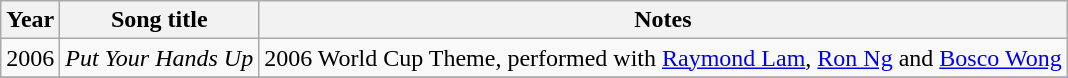<table class="wikitable sortable">
<tr>
<th>Year</th>
<th>Song title</th>
<th class="unsortable">Notes</th>
</tr>
<tr>
<td>2006</td>
<td><em>Put Your Hands Up</em></td>
<td>2006 World Cup Theme, performed with <a href='#'>Raymond Lam</a>, <a href='#'>Ron Ng</a> and <a href='#'>Bosco Wong</a></td>
</tr>
<tr>
</tr>
</table>
